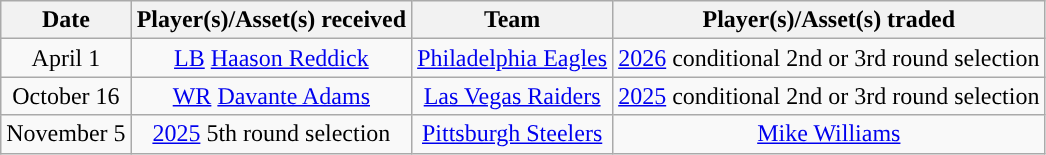<table class="wikitable" style="text-align:center">
<tr>
<th>Date</th>
<th>Player(s)/Asset(s) received</th>
<th>Team</th>
<th>Player(s)/Asset(s) traded</th>
</tr>
<tr>
<td>April 1</td>
<td><a href='#'>LB</a> <a href='#'>Haason Reddick</a></td>
<td><a href='#'>Philadelphia Eagles</a></td>
<td><a href='#'>2026</a> conditional 2nd or 3rd round selection </td>
</tr>
<tr>
<td>October 16</td>
<td><a href='#'>WR</a> <a href='#'>Davante Adams</a></td>
<td><a href='#'>Las Vegas Raiders</a></td>
<td><a href='#'>2025</a> conditional 2nd or 3rd round selection</td>
</tr>
<tr>
<td>November 5</td>
<td><a href='#'>2025</a> 5th round selection</td>
<td><a href='#'>Pittsburgh Steelers</a></td>
<td><a href='#'>Mike Williams</a></td>
</tr>
</table>
